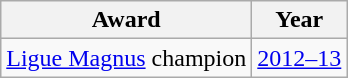<table class="wikitable">
<tr>
<th>Award</th>
<th>Year</th>
</tr>
<tr>
<td><a href='#'>Ligue Magnus</a> champion</td>
<td><a href='#'>2012–13</a></td>
</tr>
</table>
